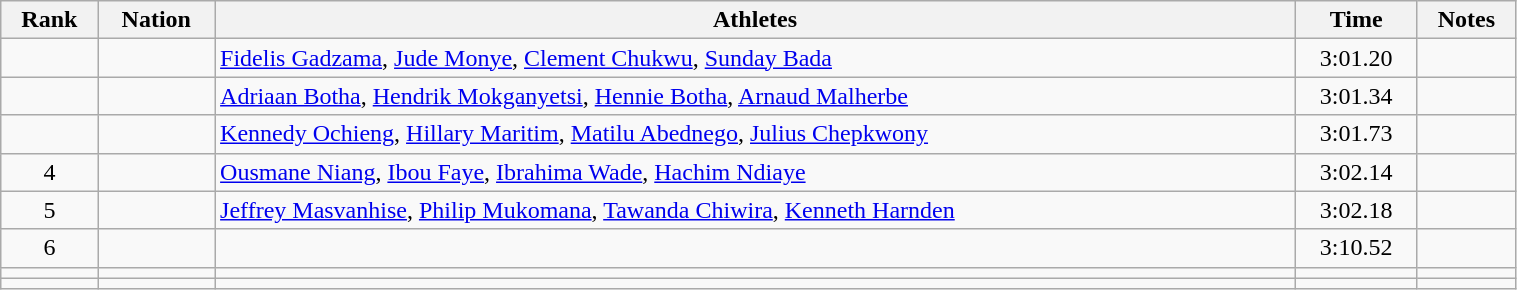<table class="wikitable sortable" width=80% style="text-align:center;">
<tr>
<th>Rank</th>
<th>Nation</th>
<th>Athletes</th>
<th>Time</th>
<th>Notes</th>
</tr>
<tr>
<td></td>
<td align=left></td>
<td align=left><a href='#'>Fidelis Gadzama</a>, <a href='#'>Jude Monye</a>, <a href='#'>Clement Chukwu</a>, <a href='#'>Sunday Bada</a></td>
<td>3:01.20</td>
<td></td>
</tr>
<tr>
<td></td>
<td align=left></td>
<td align=left><a href='#'>Adriaan Botha</a>, <a href='#'>Hendrik Mokganyetsi</a>, <a href='#'>Hennie Botha</a>, <a href='#'>Arnaud Malherbe</a></td>
<td>3:01.34</td>
<td></td>
</tr>
<tr>
<td></td>
<td align=left></td>
<td align=left><a href='#'>Kennedy Ochieng</a>, <a href='#'>Hillary Maritim</a>, <a href='#'>Matilu Abednego</a>, <a href='#'>Julius Chepkwony</a></td>
<td>3:01.73</td>
<td></td>
</tr>
<tr>
<td>4</td>
<td align=left></td>
<td align=left><a href='#'>Ousmane Niang</a>, <a href='#'>Ibou Faye</a>, <a href='#'>Ibrahima Wade</a>, <a href='#'>Hachim Ndiaye</a></td>
<td>3:02.14</td>
<td></td>
</tr>
<tr>
<td>5</td>
<td align=left></td>
<td align=left><a href='#'>Jeffrey Masvanhise</a>, <a href='#'>Philip Mukomana</a>, <a href='#'>Tawanda Chiwira</a>, <a href='#'>Kenneth Harnden</a></td>
<td>3:02.18</td>
<td></td>
</tr>
<tr>
<td>6</td>
<td align=left></td>
<td align=left></td>
<td>3:10.52</td>
<td></td>
</tr>
<tr>
<td></td>
<td align=left></td>
<td align=left></td>
<td></td>
<td></td>
</tr>
<tr>
<td></td>
<td align=left></td>
<td align=left></td>
<td></td>
<td></td>
</tr>
</table>
